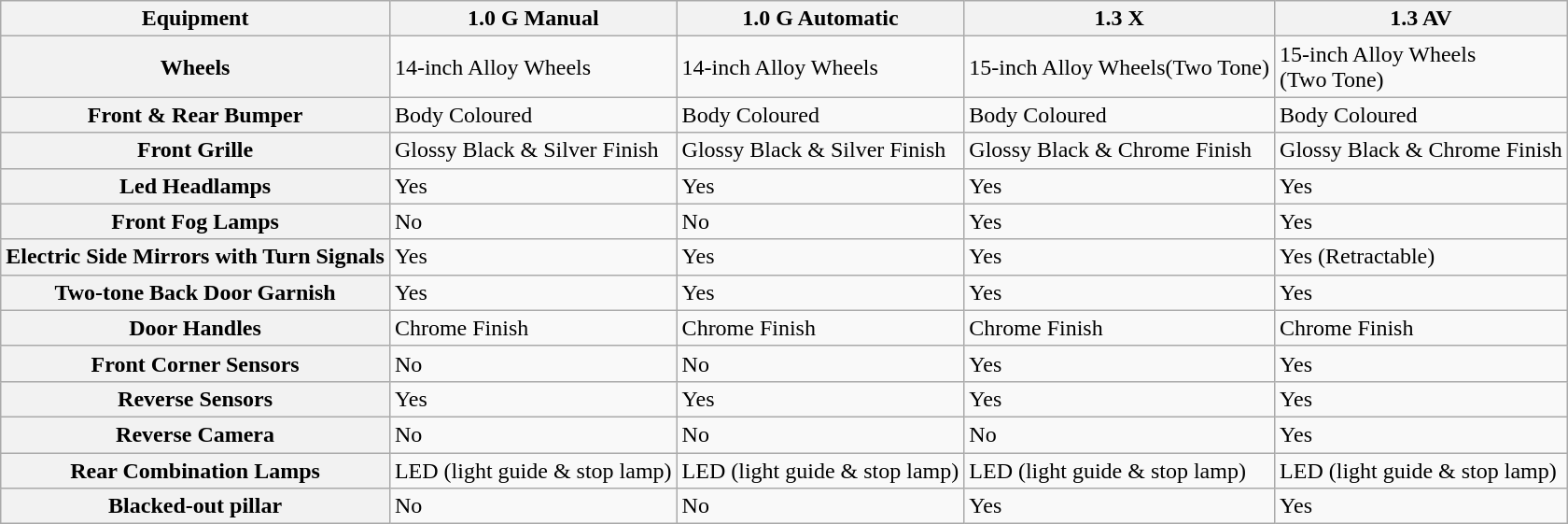<table class="wikitable">
<tr>
<th>Equipment</th>
<th>1.0 G Manual</th>
<th>1.0 G Automatic</th>
<th>1.3 X</th>
<th>1.3 AV</th>
</tr>
<tr>
<th>Wheels</th>
<td>14-inch Alloy Wheels</td>
<td>14-inch Alloy Wheels</td>
<td>15-inch Alloy Wheels(Two Tone)</td>
<td>15-inch Alloy Wheels<br>(Two Tone)</td>
</tr>
<tr>
<th>Front & Rear Bumper</th>
<td>Body Coloured</td>
<td>Body Coloured</td>
<td>Body Coloured</td>
<td>Body Coloured</td>
</tr>
<tr>
<th>Front Grille</th>
<td>Glossy Black & Silver Finish</td>
<td>Glossy Black & Silver Finish</td>
<td>Glossy Black & Chrome Finish</td>
<td>Glossy Black & Chrome Finish</td>
</tr>
<tr>
<th>Led Headlamps</th>
<td>Yes</td>
<td>Yes</td>
<td>Yes</td>
<td>Yes</td>
</tr>
<tr>
<th>Front Fog Lamps</th>
<td>No</td>
<td>No</td>
<td>Yes</td>
<td>Yes</td>
</tr>
<tr>
<th>Electric Side Mirrors with Turn Signals</th>
<td>Yes</td>
<td>Yes</td>
<td>Yes</td>
<td>Yes (Retractable)</td>
</tr>
<tr>
<th>Two-tone Back Door Garnish</th>
<td>Yes</td>
<td>Yes</td>
<td>Yes</td>
<td>Yes</td>
</tr>
<tr>
<th>Door Handles</th>
<td>Chrome Finish</td>
<td>Chrome Finish</td>
<td>Chrome Finish</td>
<td>Chrome Finish</td>
</tr>
<tr>
<th>Front Corner Sensors</th>
<td>No</td>
<td>No</td>
<td>Yes</td>
<td>Yes</td>
</tr>
<tr>
<th>Reverse Sensors</th>
<td>Yes</td>
<td>Yes</td>
<td>Yes</td>
<td>Yes</td>
</tr>
<tr>
<th>Reverse Camera</th>
<td>No</td>
<td>No</td>
<td>No</td>
<td>Yes</td>
</tr>
<tr>
<th>Rear Combination Lamps</th>
<td>LED (light guide & stop lamp)</td>
<td>LED (light guide & stop lamp)</td>
<td>LED (light guide & stop lamp)</td>
<td>LED (light guide & stop lamp)</td>
</tr>
<tr>
<th>Blacked-out pillar</th>
<td>No</td>
<td>No</td>
<td>Yes</td>
<td>Yes</td>
</tr>
</table>
